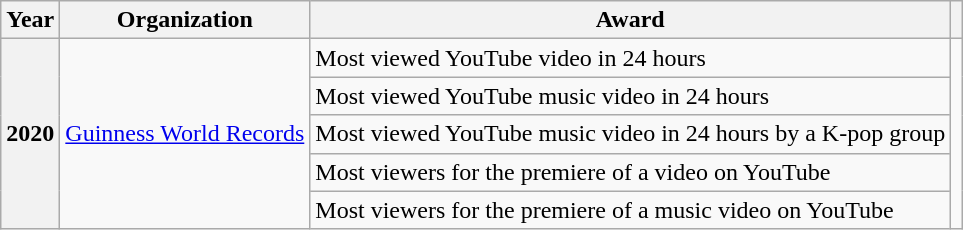<table class="wikitable plainrowheaders">
<tr>
<th scope="col">Year</th>
<th scope="col">Organization</th>
<th scope="col">Award</th>
<th scope="col"></th>
</tr>
<tr>
<th rowspan="5" scope="row">2020</th>
<td rowspan="5"><a href='#'>Guinness World Records</a></td>
<td>  Most viewed YouTube video in 24 hours</td>
<td rowspan="5" style="text-align:center;"></td>
</tr>
<tr>
<td>  Most viewed YouTube music video in 24 hours</td>
</tr>
<tr>
<td>  Most viewed YouTube music video in 24 hours by a K-pop group</td>
</tr>
<tr>
<td>  Most viewers for the premiere of a video on YouTube</td>
</tr>
<tr>
<td>  Most viewers for the premiere of a music video on YouTube</td>
</tr>
</table>
